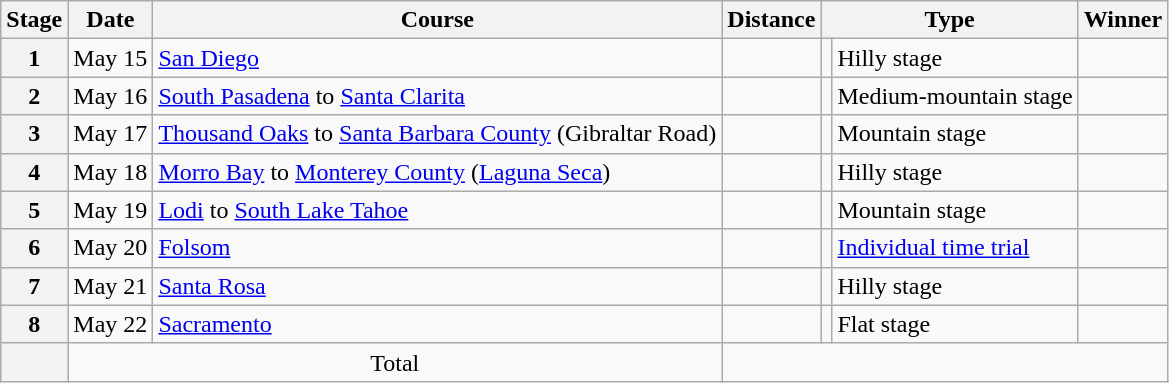<table class="wikitable">
<tr>
<th>Stage</th>
<th>Date</th>
<th>Course</th>
<th>Distance</th>
<th colspan="2">Type</th>
<th>Winner</th>
</tr>
<tr>
<th style="text-align:center">1</th>
<td style="text-align:center;">May 15</td>
<td><a href='#'>San Diego</a></td>
<td style="text-align:center;"></td>
<td style="text-align:center;"></td>
<td>Hilly stage</td>
<td></td>
</tr>
<tr>
<th style="text-align:center">2</th>
<td style="text-align:center;">May 16</td>
<td><a href='#'>South Pasadena</a> to <a href='#'>Santa Clarita</a></td>
<td style="text-align:center;"></td>
<td style="text-align:center;"></td>
<td>Medium-mountain stage</td>
<td></td>
</tr>
<tr>
<th style="text-align:center">3</th>
<td style="text-align:center;">May 17</td>
<td><a href='#'>Thousand Oaks</a> to <a href='#'>Santa Barbara County</a> (Gibraltar Road)</td>
<td style="text-align:center;"></td>
<td style="text-align:center;"></td>
<td>Mountain stage</td>
<td></td>
</tr>
<tr>
<th style="text-align:center">4</th>
<td style="text-align:center;">May 18</td>
<td><a href='#'>Morro Bay</a> to <a href='#'>Monterey County</a> (<a href='#'>Laguna Seca</a>)</td>
<td style="text-align:center;"></td>
<td style="text-align:center;"></td>
<td>Hilly stage</td>
<td></td>
</tr>
<tr>
<th style="text-align:center">5</th>
<td style="text-align:center;">May 19</td>
<td><a href='#'>Lodi</a> to <a href='#'>South Lake Tahoe</a></td>
<td style="text-align:center;"></td>
<td style="text-align:center;"></td>
<td>Mountain stage</td>
<td></td>
</tr>
<tr>
<th style="text-align:center">6</th>
<td style="text-align:center;">May 20</td>
<td><a href='#'>Folsom</a></td>
<td style="text-align:center;"></td>
<td style="text-align:center;"></td>
<td><a href='#'>Individual time trial</a></td>
<td></td>
</tr>
<tr>
<th style="text-align:center">7</th>
<td style="text-align:center;">May 21</td>
<td><a href='#'>Santa Rosa</a></td>
<td style="text-align:center;"></td>
<td style="text-align:center;"></td>
<td>Hilly stage</td>
<td></td>
</tr>
<tr>
<th style="text-align:center">8</th>
<td style="text-align:center;">May 22</td>
<td><a href='#'>Sacramento</a></td>
<td style="text-align:center;"></td>
<td style="text-align:center;"></td>
<td>Flat stage</td>
<td></td>
</tr>
<tr>
<th></th>
<td colspan="2" style="text-align:center;">Total</td>
<td colspan="5" style="text-align:center;"></td>
</tr>
</table>
